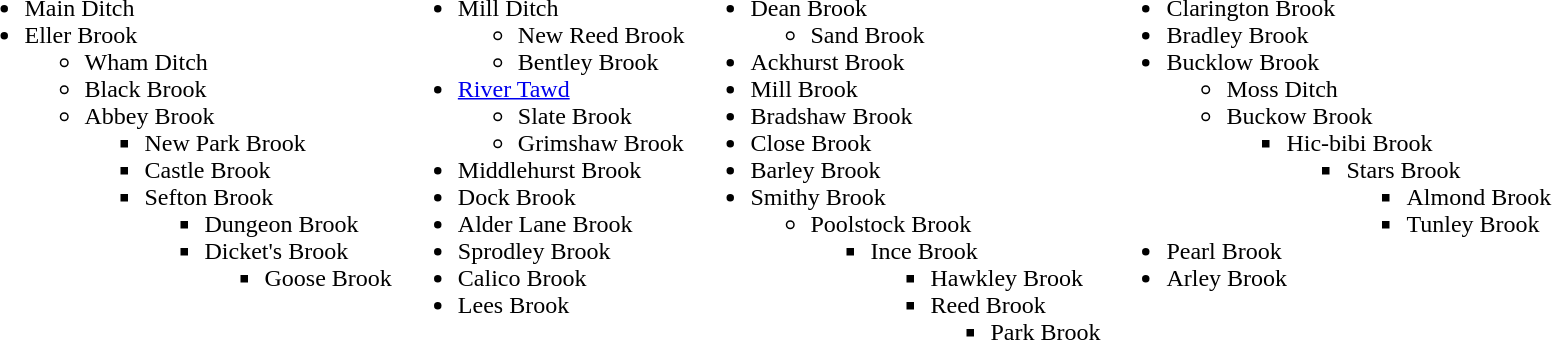<table>
<tr>
<td valign="top"><br><ul><li>Main Ditch</li><li>Eller Brook<ul><li>Wham Ditch</li><li>Black Brook</li><li>Abbey Brook<ul><li>New Park Brook</li><li>Castle Brook</li><li>Sefton Brook<ul><li>Dungeon Brook</li><li>Dicket's Brook<ul><li>Goose Brook</li></ul></li></ul></li></ul></li></ul></li></ul></td>
<td valign="top"><br><ul><li>Mill Ditch<ul><li>New Reed Brook</li><li>Bentley Brook</li></ul></li><li><a href='#'>River Tawd</a><ul><li>Slate Brook</li><li>Grimshaw Brook</li></ul></li><li>Middlehurst Brook</li><li>Dock Brook</li><li>Alder Lane Brook</li><li>Sprodley Brook</li><li>Calico Brook</li><li>Lees Brook</li></ul></td>
<td valign="top"><br><ul><li>Dean Brook<ul><li>Sand Brook</li></ul></li><li>Ackhurst Brook</li><li>Mill Brook</li><li>Bradshaw Brook</li><li>Close Brook</li><li>Barley Brook</li><li>Smithy Brook<ul><li>Poolstock Brook<ul><li>Ince Brook<ul><li>Hawkley Brook</li><li>Reed Brook<ul><li>Park Brook</li></ul></li></ul></li></ul></li></ul></li></ul></td>
<td valign="top"><br><ul><li>Clarington Brook</li><li>Bradley Brook</li><li>Bucklow Brook<ul><li>Moss Ditch</li><li>Buckow Brook<ul><li>Hic-bibi Brook<ul><li>Stars Brook<ul><li>Almond Brook</li><li>Tunley Brook</li></ul></li></ul></li></ul></li></ul></li><li>Pearl Brook</li><li>Arley Brook</li></ul></td>
</tr>
</table>
